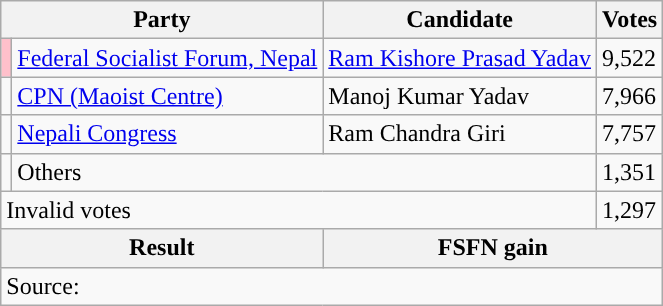<table class="wikitable">
<tr>
<th colspan="2">Party</th>
<th>Candidate</th>
<th>Votes</th>
</tr>
<tr>
<td style="background-color:pink"></td>
<td><a href='#'>Federal Socialist Forum, Nepal</a></td>
<td><a href='#'>Ram Kishore Prasad Yadav</a></td>
<td>9,522</td>
</tr>
<tr>
<td style="background-color:"></td>
<td><a href='#'>CPN (Maoist Centre)</a></td>
<td>Manoj Kumar Yadav</td>
<td>7,966</td>
</tr>
<tr>
<td style="background-color:"></td>
<td><a href='#'>Nepali Congress</a></td>
<td>Ram Chandra Giri</td>
<td>7,757</td>
</tr>
<tr>
<td></td>
<td colspan="2">Others</td>
<td>1,351</td>
</tr>
<tr>
<td colspan="3">Invalid votes</td>
<td>1,297</td>
</tr>
<tr>
<th colspan="2">Result</th>
<th colspan="2">FSFN gain</th>
</tr>
<tr>
<td colspan="4">Source: </td>
</tr>
</table>
